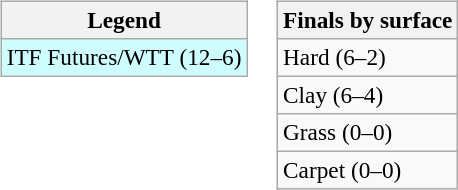<table>
<tr valign=top>
<td><br><table class=wikitable style=font-size:97%>
<tr>
<th>Legend</th>
</tr>
<tr bgcolor=cffcff>
<td>ITF Futures/WTT (12–6)</td>
</tr>
</table>
</td>
<td><br><table class=wikitable style=font-size:97%>
<tr>
<th>Finals by surface</th>
</tr>
<tr>
<td>Hard (6–2)</td>
</tr>
<tr>
<td>Clay (6–4)</td>
</tr>
<tr>
<td>Grass (0–0)</td>
</tr>
<tr>
<td>Carpet (0–0)</td>
</tr>
</table>
</td>
</tr>
</table>
